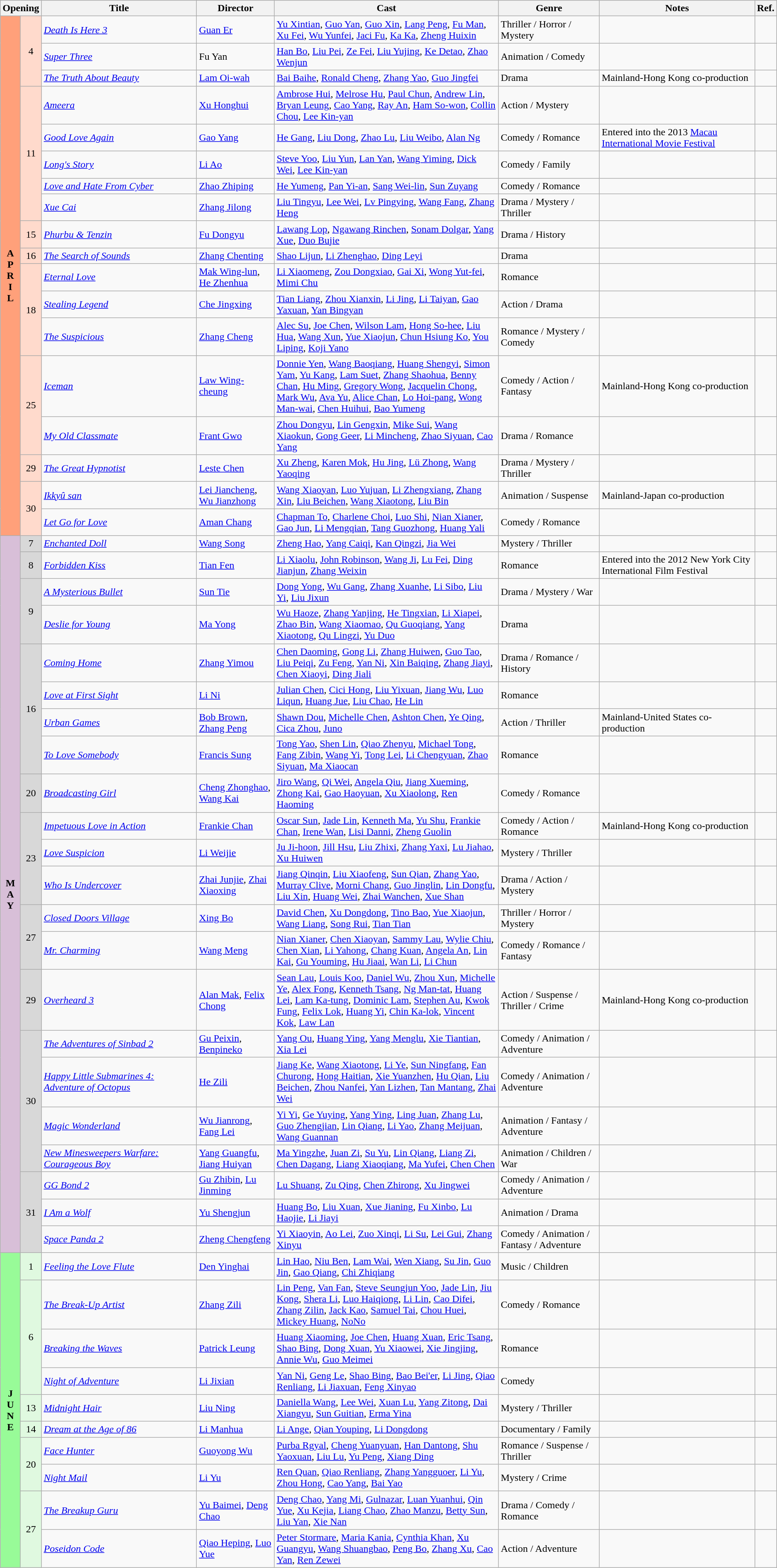<table class="wikitable">
<tr>
<th colspan="2">Opening</th>
<th style="width:20%;">Title</th>
<th style="width:10%;">Director</th>
<th>Cast</th>
<th style="width:13%">Genre</th>
<th style="width:20%">Notes</th>
<th>Ref.</th>
</tr>
<tr>
<th rowspan=18 style="text-align:center; background:#ffa07a; textcolor:#000;">A<br>P<br>R<br>I<br>L</th>
<td rowspan=3 style="text-align:center; background:#ffdacc; textcolor:#000;">4</td>
<td><em><a href='#'>Death Is Here 3</a></em></td>
<td><a href='#'>Guan Er</a></td>
<td><a href='#'>Yu Xintian</a>, <a href='#'>Guo Yan</a>, <a href='#'>Guo Xin</a>, <a href='#'>Lang Peng</a>, <a href='#'>Fu Man</a>, <a href='#'>Xu Fei</a>, <a href='#'>Wu Yunfei</a>, <a href='#'>Jaci Fu</a>, <a href='#'>Ka Ka</a>, <a href='#'>Zheng Huixin</a></td>
<td>Thriller / Horror / Mystery</td>
<td></td>
<td style="text-align:center;"></td>
</tr>
<tr>
<td><em><a href='#'>Super Three</a></em></td>
<td>Fu Yan</td>
<td><a href='#'>Han Bo</a>, <a href='#'>Liu Pei</a>, <a href='#'>Ze Fei</a>, <a href='#'>Liu Yujing</a>, <a href='#'>Ke Detao</a>, <a href='#'>Zhao Wenjun</a></td>
<td>Animation / Comedy</td>
<td></td>
<td style="text-align:center;"></td>
</tr>
<tr>
<td><em><a href='#'>The Truth About Beauty</a></em></td>
<td><a href='#'>Lam Oi-wah</a></td>
<td><a href='#'>Bai Baihe</a>, <a href='#'>Ronald Cheng</a>, <a href='#'>Zhang Yao</a>, <a href='#'>Guo Jingfei</a></td>
<td>Drama</td>
<td>Mainland-Hong Kong co-production</td>
<td style="text-align:center;"></td>
</tr>
<tr>
<td rowspan=5 style="text-align:center; background:#ffdacc; textcolor:#000;">11</td>
<td><em><a href='#'>Ameera</a></em></td>
<td><a href='#'>Xu Honghui</a></td>
<td><a href='#'>Ambrose Hui</a>, <a href='#'>Melrose Hu</a>, <a href='#'>Paul Chun</a>, <a href='#'>Andrew Lin</a>, <a href='#'>Bryan Leung</a>, <a href='#'>Cao Yang</a>, <a href='#'>Ray An</a>, <a href='#'>Ham So-won</a>, <a href='#'>Collin Chou</a>, <a href='#'>Lee Kin-yan</a></td>
<td>Action / Mystery</td>
<td></td>
<td style="text-align:center;"></td>
</tr>
<tr>
<td><em><a href='#'>Good Love Again</a></em></td>
<td><a href='#'>Gao Yang</a></td>
<td><a href='#'>He Gang</a>, <a href='#'>Liu Dong</a>, <a href='#'>Zhao Lu</a>, <a href='#'>Liu Weibo</a>, <a href='#'>Alan Ng</a></td>
<td>Comedy / Romance</td>
<td>Entered into the 2013 <a href='#'>Macau International Movie Festival</a></td>
<td style="text-align:center;"></td>
</tr>
<tr>
<td><em><a href='#'>Long's Story</a></em></td>
<td><a href='#'>Li Ao</a></td>
<td><a href='#'>Steve Yoo</a>, <a href='#'>Liu Yun</a>, <a href='#'>Lan Yan</a>, <a href='#'>Wang Yiming</a>, <a href='#'>Dick Wei</a>, <a href='#'>Lee Kin-yan</a></td>
<td>Comedy / Family</td>
<td></td>
<td style="text-align:center;"></td>
</tr>
<tr>
<td><em><a href='#'>Love and Hate From Cyber</a></em></td>
<td><a href='#'>Zhao Zhiping</a></td>
<td><a href='#'>He Yumeng</a>, <a href='#'>Pan Yi-an</a>, <a href='#'>Sang Wei-lin</a>, <a href='#'>Sun Zuyang</a></td>
<td>Comedy / Romance</td>
<td></td>
<td style="text-align:center;"></td>
</tr>
<tr>
<td><em><a href='#'>Xue Cai</a></em></td>
<td><a href='#'>Zhang Jilong</a></td>
<td><a href='#'>Liu Tingyu</a>, <a href='#'>Lee Wei</a>, <a href='#'>Lv Pingying</a>, <a href='#'>Wang Fang</a>, <a href='#'>Zhang Heng</a></td>
<td>Drama / Mystery / Thriller</td>
<td></td>
<td style="text-align:center;"></td>
</tr>
<tr>
<td rowspan=1 style="text-align:center; background:#ffdacc; textcolor:#000;">15</td>
<td><em><a href='#'>Phurbu & Tenzin</a></em></td>
<td><a href='#'>Fu Dongyu</a></td>
<td><a href='#'>Lawang Lop</a>, <a href='#'>Ngawang Rinchen</a>, <a href='#'>Sonam Dolgar</a>, <a href='#'>Yang Xue</a>, <a href='#'>Duo Bujie</a></td>
<td>Drama / History</td>
<td></td>
<td style="text-align:center;"></td>
</tr>
<tr>
<td rowspan=1 style="text-align:center; background:#ffdacc; textcolor:#000;">16</td>
<td><em><a href='#'>The Search of Sounds</a></em></td>
<td><a href='#'>Zhang Chenting</a></td>
<td><a href='#'>Shao Lijun</a>, <a href='#'>Li Zhenghao</a>, <a href='#'>Ding Leyi</a></td>
<td>Drama</td>
<td></td>
<td style="text-align:center;"></td>
</tr>
<tr>
<td rowspan=3 style="text-align:center; background:#ffdacc; textcolor:#000;">18</td>
<td><em><a href='#'>Eternal Love</a></em></td>
<td><a href='#'>Mak Wing-lun</a>, <a href='#'>He Zhenhua</a></td>
<td><a href='#'>Li Xiaomeng</a>, <a href='#'>Zou Dongxiao</a>, <a href='#'>Gai Xi</a>, <a href='#'>Wong Yut-fei</a>, <a href='#'>Mimi Chu</a></td>
<td>Romance</td>
<td></td>
<td style="text-align:center;"></td>
</tr>
<tr>
<td><em><a href='#'>Stealing Legend</a></em></td>
<td><a href='#'>Che Jingxing</a></td>
<td><a href='#'>Tian Liang</a>, <a href='#'>Zhou Xianxin</a>, <a href='#'>Li Jing</a>, <a href='#'>Li Taiyan</a>, <a href='#'>Gao Yaxuan</a>, <a href='#'>Yan Bingyan</a></td>
<td>Action / Drama</td>
<td></td>
<td style="text-align:center;"></td>
</tr>
<tr>
<td><em><a href='#'>The Suspicious</a></em></td>
<td><a href='#'>Zhang Cheng</a></td>
<td><a href='#'>Alec Su</a>, <a href='#'>Joe Chen</a>, <a href='#'>Wilson Lam</a>, <a href='#'>Hong So-hee</a>, <a href='#'>Liu Hua</a>, <a href='#'>Wang Xun</a>, <a href='#'>Yue Xiaojun</a>, <a href='#'>Chun Hsiung Ko</a>, <a href='#'>You Liping</a>, <a href='#'>Koji Yano</a></td>
<td>Romance / Mystery / Comedy</td>
<td></td>
<td style="text-align:center;"></td>
</tr>
<tr>
<td rowspan=2 style="text-align:center; background:#ffdacc; textcolor:#000;">25</td>
<td><em><a href='#'>Iceman</a></em></td>
<td><a href='#'>Law Wing-cheung</a></td>
<td><a href='#'>Donnie Yen</a>, <a href='#'>Wang Baoqiang</a>, <a href='#'>Huang Shengyi</a>, <a href='#'>Simon Yam</a>, <a href='#'>Yu Kang</a>, <a href='#'>Lam Suet</a>, <a href='#'>Zhang Shaohua</a>, <a href='#'>Benny Chan</a>, <a href='#'>Hu Ming</a>, <a href='#'>Gregory Wong</a>, <a href='#'>Jacquelin Chong</a>, <a href='#'>Mark Wu</a>, <a href='#'>Ava Yu</a>, <a href='#'>Alice Chan</a>, <a href='#'>Lo Hoi-pang</a>, <a href='#'>Wong Man-wai</a>, <a href='#'>Chen Huihui</a>, <a href='#'>Bao Yumeng</a></td>
<td>Comedy / Action / Fantasy</td>
<td>Mainland-Hong Kong co-production</td>
<td style="text-align:center;"></td>
</tr>
<tr>
<td><em><a href='#'>My Old Classmate</a></em></td>
<td><a href='#'>Frant Gwo</a></td>
<td><a href='#'>Zhou Dongyu</a>, <a href='#'>Lin Gengxin</a>, <a href='#'>Mike Sui</a>, <a href='#'>Wang Xiaokun</a>, <a href='#'>Gong Geer</a>, <a href='#'>Li Mincheng</a>, <a href='#'>Zhao Siyuan</a>, <a href='#'>Cao Yang</a></td>
<td>Drama / Romance</td>
<td></td>
<td style="text-align:center;"></td>
</tr>
<tr>
<td rowspan=1 style="text-align:center; background:#ffdacc; textcolor:#000;">29</td>
<td><em><a href='#'>The Great Hypnotist</a></em></td>
<td><a href='#'>Leste Chen</a></td>
<td><a href='#'>Xu Zheng</a>, <a href='#'>Karen Mok</a>, <a href='#'>Hu Jing</a>, <a href='#'>Lü Zhong</a>, <a href='#'>Wang Yaoqing</a></td>
<td>Drama / Mystery / Thriller</td>
<td></td>
<td style="text-align:center;"></td>
</tr>
<tr>
<td rowspan=2 style="text-align:center; background:#ffdacc; textcolor:#000;">30</td>
<td><em><a href='#'>Ikkyû san</a></em></td>
<td><a href='#'>Lei Jiancheng</a>, <a href='#'>Wu Jianzhong</a></td>
<td><a href='#'>Wang Xiaoyan</a>, <a href='#'>Luo Yujuan</a>, <a href='#'>Li Zhengxiang</a>, <a href='#'>Zhang Xin</a>, <a href='#'>Liu Beichen</a>, <a href='#'>Wang Xiaotong</a>, <a href='#'>Liu Bin</a></td>
<td>Animation / Suspense</td>
<td>Mainland-Japan co-production</td>
<td style="text-align:center;"></td>
</tr>
<tr>
<td><em><a href='#'>Let Go for Love</a></em></td>
<td><a href='#'>Aman Chang</a></td>
<td><a href='#'>Chapman To</a>, <a href='#'>Charlene Choi</a>, <a href='#'>Luo Shi</a>, <a href='#'>Nian Xianer</a>, <a href='#'>Gao Jun</a>, <a href='#'>Li Mengqian</a>, <a href='#'>Tang Guozhong</a>, <a href='#'>Huang Yali</a></td>
<td>Comedy / Romance</td>
<td></td>
<td style="text-align:center;"></td>
</tr>
<tr>
<td rowspan=22 style="text-align:center; background:thistle; textcolor:#000;"><strong>M<br>A<br>Y</strong></td>
<td rowspan=1 style="text-align:center; background:#d8d8d8; textcolor:#000;">7</td>
<td><em><a href='#'>Enchanted Doll</a></em></td>
<td><a href='#'>Wang Song</a></td>
<td><a href='#'>Zheng Hao</a>, <a href='#'>Yang Caiqi</a>, <a href='#'>Kan Qingzi</a>, <a href='#'>Jia Wei</a></td>
<td>Mystery / Thriller</td>
<td></td>
<td style="text-align:center;"></td>
</tr>
<tr>
<td rowspan=1 style="text-align:center; background:#d8d8d8; textcolor:#000;">8</td>
<td><em><a href='#'>Forbidden Kiss</a></em></td>
<td><a href='#'>Tian Fen</a></td>
<td><a href='#'>Li Xiaolu</a>, <a href='#'>John Robinson</a>, <a href='#'>Wang Ji</a>, <a href='#'>Lu Fei</a>, <a href='#'>Ding Jianjun</a>, <a href='#'>Zhang Weixin</a></td>
<td>Romance</td>
<td>Entered into the 2012 New York City International Film Festival</td>
<td style="text-align:center;"></td>
</tr>
<tr>
<td rowspan=2 style="text-align:center; background:#d8d8d8; textcolor:#000;">9</td>
<td><em><a href='#'>A Mysterious Bullet</a></em></td>
<td><a href='#'>Sun Tie</a></td>
<td><a href='#'>Dong Yong</a>, <a href='#'>Wu Gang</a>, <a href='#'>Zhang Xuanhe</a>, <a href='#'>Li Sibo</a>, <a href='#'>Liu Yi</a>, <a href='#'>Liu Jixun</a></td>
<td>Drama / Mystery / War</td>
<td></td>
<td style="text-align:center;"></td>
</tr>
<tr>
<td><em><a href='#'>Deslie for Young</a></em></td>
<td><a href='#'>Ma Yong</a></td>
<td><a href='#'>Wu Haoze</a>, <a href='#'>Zhang Yanjing</a>, <a href='#'>He Tingxian</a>, <a href='#'>Li Xiapei</a>, <a href='#'>Zhao Bin</a>, <a href='#'>Wang Xiaomao</a>, <a href='#'>Qu Guoqiang</a>, <a href='#'>Yang Xiaotong</a>, <a href='#'>Qu Lingzi</a>, <a href='#'>Yu Duo</a></td>
<td>Drama</td>
<td></td>
<td style="text-align:center;"></td>
</tr>
<tr>
<td rowspan=4 style="text-align:center; background:#d8d8d8; textcolor:#000;">16</td>
<td><em><a href='#'>Coming Home</a></em></td>
<td><a href='#'>Zhang Yimou</a></td>
<td><a href='#'>Chen Daoming</a>, <a href='#'>Gong Li</a>, <a href='#'>Zhang Huiwen</a>, <a href='#'>Guo Tao</a>, <a href='#'>Liu Peiqi</a>, <a href='#'>Zu Feng</a>, <a href='#'>Yan Ni</a>, <a href='#'>Xin Baiqing</a>, <a href='#'>Zhang Jiayi</a>, <a href='#'>Chen Xiaoyi</a>, <a href='#'>Ding Jiali</a></td>
<td>Drama / Romance / History</td>
<td></td>
<td style="text-align:center;"></td>
</tr>
<tr>
<td><em><a href='#'>Love at First Sight</a></em></td>
<td><a href='#'>Li Ni</a></td>
<td><a href='#'>Julian Chen</a>, <a href='#'>Cici Hong</a>, <a href='#'>Liu Yixuan</a>, <a href='#'>Jiang Wu</a>, <a href='#'>Luo Liqun</a>, <a href='#'>Huang Jue</a>, <a href='#'>Liu Chao</a>, <a href='#'>He Lin</a></td>
<td>Romance</td>
<td></td>
<td style="text-align:center;"></td>
</tr>
<tr>
<td><em><a href='#'>Urban Games</a></em></td>
<td><a href='#'>Bob Brown</a>, <a href='#'>Zhang Peng</a></td>
<td><a href='#'>Shawn Dou</a>, <a href='#'>Michelle Chen</a>, <a href='#'>Ashton Chen</a>, <a href='#'>Ye Qing</a>, <a href='#'>Cica Zhou</a>, <a href='#'>Juno</a></td>
<td>Action / Thriller</td>
<td>Mainland-United States co-production</td>
<td style="text-align:center;"></td>
</tr>
<tr>
<td><em><a href='#'>To Love Somebody</a></em></td>
<td><a href='#'>Francis Sung</a></td>
<td><a href='#'>Tong Yao</a>, <a href='#'>Shen Lin</a>, <a href='#'>Qiao Zhenyu</a>, <a href='#'>Michael Tong</a>, <a href='#'>Fang Zibin</a>, <a href='#'>Wang Yi</a>, <a href='#'>Tong Lei</a>, <a href='#'>Li Chengyuan</a>, <a href='#'>Zhao Siyuan</a>, <a href='#'>Ma Xiaocan</a></td>
<td>Romance</td>
<td></td>
<td style="text-align:center;"></td>
</tr>
<tr>
<td rowspan=1 style="text-align:center; background:#d8d8d8; textcolor:#000;">20</td>
<td><em><a href='#'>Broadcasting Girl</a></em></td>
<td><a href='#'>Cheng Zhonghao</a>, <a href='#'>Wang Kai</a></td>
<td><a href='#'>Jiro Wang</a>, <a href='#'>Qi Wei</a>, <a href='#'>Angela Qiu</a>, <a href='#'>Jiang Xueming</a>, <a href='#'>Zhong Kai</a>, <a href='#'>Gao Haoyuan</a>, <a href='#'>Xu Xiaolong</a>, <a href='#'>Ren Haoming</a></td>
<td>Comedy / Romance</td>
<td></td>
<td style="text-align:center;"></td>
</tr>
<tr>
<td rowspan=3 style="text-align:center; background:#d8d8d8; textcolor:#000;">23</td>
<td><em><a href='#'>Impetuous Love in Action</a></em></td>
<td><a href='#'>Frankie Chan</a></td>
<td><a href='#'>Oscar Sun</a>, <a href='#'>Jade Lin</a>, <a href='#'>Kenneth Ma</a>, <a href='#'>Yu Shu</a>, <a href='#'>Frankie Chan</a>, <a href='#'>Irene Wan</a>, <a href='#'>Lisi Danni</a>, <a href='#'>Zheng Guolin</a></td>
<td>Comedy / Action / Romance</td>
<td>Mainland-Hong Kong co-production</td>
<td style="text-align:center;"></td>
</tr>
<tr>
<td><em><a href='#'>Love Suspicion</a></em></td>
<td><a href='#'>Li Weijie</a></td>
<td><a href='#'>Ju Ji-hoon</a>, <a href='#'>Jill Hsu</a>, <a href='#'>Liu Zhixi</a>, <a href='#'>Zhang Yaxi</a>, <a href='#'>Lu Jiahao</a>, <a href='#'>Xu Huiwen</a></td>
<td>Mystery / Thriller</td>
<td></td>
<td style="text-align:center;"></td>
</tr>
<tr>
<td><em><a href='#'>Who Is Undercover</a></em></td>
<td><a href='#'>Zhai Junjie</a>, <a href='#'>Zhai Xiaoxing</a></td>
<td><a href='#'>Jiang Qinqin</a>, <a href='#'>Liu Xiaofeng</a>, <a href='#'>Sun Qian</a>, <a href='#'>Zhang Yao</a>, <a href='#'>Murray Clive</a>, <a href='#'>Morni Chang</a>, <a href='#'>Guo Jinglin</a>, <a href='#'>Lin Dongfu</a>, <a href='#'>Liu Xin</a>, <a href='#'>Huang Wei</a>, <a href='#'>Zhai Wanchen</a>, <a href='#'>Xue Shan</a></td>
<td>Drama / Action / Mystery</td>
<td></td>
<td style="text-align:center;"></td>
</tr>
<tr>
<td rowspan=2 style="text-align:center; background:#d8d8d8; textcolor:#000;">27</td>
<td><em><a href='#'>Closed Doors Village</a></em></td>
<td><a href='#'>Xing Bo</a></td>
<td><a href='#'>David Chen</a>, <a href='#'>Xu Dongdong</a>, <a href='#'>Tino Bao</a>, <a href='#'>Yue Xiaojun</a>, <a href='#'>Wang Liang</a>, <a href='#'>Song Rui</a>, <a href='#'>Tian Tian</a></td>
<td>Thriller / Horror / Mystery</td>
<td></td>
<td style="text-align:center;"></td>
</tr>
<tr>
<td><em><a href='#'>Mr. Charming</a></em></td>
<td><a href='#'>Wang Meng</a></td>
<td><a href='#'>Nian Xianer</a>, <a href='#'>Chen Xiaoyan</a>, <a href='#'>Sammy Lau</a>, <a href='#'>Wylie Chiu</a>, <a href='#'>Chen Xian</a>, <a href='#'>Li Yahong</a>, <a href='#'>Chang Kuan</a>, <a href='#'>Angela An</a>, <a href='#'>Lin Kai</a>, <a href='#'>Gu Youming</a>, <a href='#'>Hu Jiaai</a>, <a href='#'>Wan Li</a>, <a href='#'>Li Chun</a></td>
<td>Comedy / Romance / Fantasy</td>
<td></td>
<td style="text-align:center;"></td>
</tr>
<tr>
<td rowspan=1 style="text-align:center; background:#d8d8d8; textcolor:#000;">29</td>
<td><em><a href='#'>Overheard 3</a></em></td>
<td><a href='#'>Alan Mak</a>, <a href='#'>Felix Chong</a></td>
<td><a href='#'>Sean Lau</a>, <a href='#'>Louis Koo</a>, <a href='#'>Daniel Wu</a>, <a href='#'>Zhou Xun</a>, <a href='#'>Michelle Ye</a>, <a href='#'>Alex Fong</a>, <a href='#'>Kenneth Tsang</a>, <a href='#'>Ng Man-tat</a>, <a href='#'>Huang Lei</a>, <a href='#'>Lam Ka-tung</a>, <a href='#'>Dominic Lam</a>, <a href='#'>Stephen Au</a>, <a href='#'>Kwok Fung</a>, <a href='#'>Felix Lok</a>, <a href='#'>Huang Yi</a>, <a href='#'>Chin Ka-lok</a>, <a href='#'>Vincent Kok</a>, <a href='#'>Law Lan</a></td>
<td>Action / Suspense / Thriller / Crime</td>
<td>Mainland-Hong Kong co-production</td>
<td style="text-align:center;"></td>
</tr>
<tr>
<td rowspan=4 style="text-align:center; background:#d8d8d8; textcolor:#000;">30</td>
<td><em><a href='#'>The Adventures of Sinbad 2</a></em></td>
<td><a href='#'>Gu Peixin</a>, <a href='#'>Benpineko</a></td>
<td><a href='#'>Yang Ou</a>, <a href='#'>Huang Ying</a>, <a href='#'>Yang Menglu</a>, <a href='#'>Xie Tiantian</a>, <a href='#'>Xia Lei</a></td>
<td>Comedy / Animation / Adventure</td>
<td></td>
<td style="text-align:center;"></td>
</tr>
<tr>
<td><em><a href='#'>Happy Little Submarines 4: Adventure of Octopus</a></em></td>
<td><a href='#'>He Zili</a></td>
<td><a href='#'>Jiang Ke</a>, <a href='#'>Wang Xiaotong</a>, <a href='#'>Li Ye</a>, <a href='#'>Sun Ningfang</a>, <a href='#'>Fan Churong</a>, <a href='#'>Hong Haitian</a>, <a href='#'>Xie Yuanzhen</a>, <a href='#'>Hu Qian</a>, <a href='#'>Liu Beichen</a>, <a href='#'>Zhou Nanfei</a>, <a href='#'>Yan Lizhen</a>, <a href='#'>Tan Mantang</a>, <a href='#'>Zhai Wei</a></td>
<td>Comedy / Animation / Adventure</td>
<td></td>
<td style="text-align:center;"></td>
</tr>
<tr>
<td><em><a href='#'>Magic Wonderland</a></em></td>
<td><a href='#'>Wu Jianrong</a>, <a href='#'>Fang Lei</a></td>
<td><a href='#'>Yi Yi</a>, <a href='#'>Ge Yuying</a>, <a href='#'>Yang Ying</a>, <a href='#'>Ling Juan</a>, <a href='#'>Zhang Lu</a>, <a href='#'>Guo Zhengjian</a>, <a href='#'>Lin Qiang</a>, <a href='#'>Li Yao</a>, <a href='#'>Zhang Meijuan</a>, <a href='#'>Wang Guannan</a></td>
<td>Animation / Fantasy / Adventure</td>
<td></td>
<td style="text-align:center;"></td>
</tr>
<tr>
<td><em><a href='#'>New Minesweepers Warfare: Courageous Boy</a></em></td>
<td><a href='#'>Yang Guangfu</a>, <a href='#'>Jiang Huiyan</a></td>
<td><a href='#'>Ma Yingzhe</a>, <a href='#'>Juan Zi</a>, <a href='#'>Su Yu</a>, <a href='#'>Lin Qiang</a>, <a href='#'>Liang Zi</a>, <a href='#'>Chen Dagang</a>, <a href='#'>Liang Xiaoqiang</a>, <a href='#'>Ma Yufei</a>, <a href='#'>Chen Chen</a></td>
<td>Animation / Children / War</td>
<td></td>
<td style="text-align:center;"></td>
</tr>
<tr>
<td rowspan=3 style="text-align:center; background:#d8d8d8; textcolor:#000;">31</td>
<td><em><a href='#'>GG Bond 2</a></em></td>
<td><a href='#'>Gu Zhibin</a>, <a href='#'>Lu Jinming</a></td>
<td><a href='#'>Lu Shuang</a>, <a href='#'>Zu Qing</a>, <a href='#'>Chen Zhirong</a>, <a href='#'>Xu Jingwei</a></td>
<td>Comedy / Animation / Adventure</td>
<td></td>
<td style="text-align:center;"></td>
</tr>
<tr>
<td><em><a href='#'>I Am a Wolf</a></em></td>
<td><a href='#'>Yu Shengjun</a></td>
<td><a href='#'>Huang Bo</a>, <a href='#'>Liu Xuan</a>, <a href='#'>Xue Jianing</a>, <a href='#'>Fu Xinbo</a>, <a href='#'>Lu Haojie</a>, <a href='#'>Li Jiayi</a></td>
<td>Animation / Drama</td>
<td></td>
<td style="text-align:center;"></td>
</tr>
<tr>
<td><em><a href='#'>Space Panda 2</a></em></td>
<td><a href='#'>Zheng Chengfeng</a></td>
<td><a href='#'>Yi Xiaoyin</a>, <a href='#'>Ao Lei</a>, <a href='#'>Zuo Xinqi</a>, <a href='#'>Li Su</a>, <a href='#'>Lei Gui</a>, <a href='#'>Zhang Xinyu</a></td>
<td>Comedy / Animation / Fantasy / Adventure</td>
<td></td>
<td style="text-align:center;"></td>
</tr>
<tr>
<td rowspan=10 style="text-align:center; background:#98fb98; textcolor:#000;"><strong>J<br>U<br>N<br>E</strong></td>
<td rowspan=1 style="text-align:center; background:#e0f9e0;">1</td>
<td><em><a href='#'>Feeling the Love Flute</a></em></td>
<td><a href='#'>Den Yinghai</a></td>
<td><a href='#'>Lin Hao</a>, <a href='#'>Niu Ben</a>, <a href='#'>Lam Wai</a>, <a href='#'>Wen Xiang</a>, <a href='#'>Su Jin</a>, <a href='#'>Guo Jin</a>, <a href='#'>Gao Qiang</a>, <a href='#'>Chi Zhiqiang</a></td>
<td>Music / Children</td>
<td></td>
<td style="text-align:center;"></td>
</tr>
<tr>
<td rowspan=3 style="text-align:center; background:#e0f9e0;">6</td>
<td><em><a href='#'>The Break-Up Artist</a></em></td>
<td><a href='#'>Zhang Zili</a></td>
<td><a href='#'>Lin Peng</a>, <a href='#'>Van Fan</a>, <a href='#'>Steve Seungjun Yoo</a>, <a href='#'>Jade Lin</a>, <a href='#'>Jiu Kong</a>, <a href='#'>Shera Li</a>, <a href='#'>Luo Haiqiong</a>, <a href='#'>Li Lin</a>, <a href='#'>Cao Difei</a>, <a href='#'>Zhang Zilin</a>, <a href='#'>Jack Kao</a>, <a href='#'>Samuel Tai</a>, <a href='#'>Chou Huei</a>, <a href='#'>Mickey Huang</a>, <a href='#'>NoNo</a></td>
<td>Comedy / Romance</td>
<td></td>
<td style="text-align:center;"></td>
</tr>
<tr>
<td><em><a href='#'>Breaking the Waves</a></em></td>
<td><a href='#'>Patrick Leung</a></td>
<td><a href='#'>Huang Xiaoming</a>, <a href='#'>Joe Chen</a>, <a href='#'>Huang Xuan</a>, <a href='#'>Eric Tsang</a>, <a href='#'>Shao Bing</a>, <a href='#'>Dong Xuan</a>, <a href='#'>Yu Xiaowei</a>, <a href='#'>Xie Jingjing</a>, <a href='#'>Annie Wu</a>, <a href='#'>Guo Meimei</a></td>
<td>Romance</td>
<td></td>
<td style="text-align:center;"></td>
</tr>
<tr>
<td><em><a href='#'>Night of Adventure</a></em></td>
<td><a href='#'>Li Jixian</a></td>
<td><a href='#'>Yan Ni</a>, <a href='#'>Geng Le</a>, <a href='#'>Shao Bing</a>, <a href='#'>Bao Bei'er</a>, <a href='#'>Li Jing</a>, <a href='#'>Qiao Renliang</a>, <a href='#'>Li Jiaxuan</a>, <a href='#'>Feng Xinyao</a></td>
<td>Comedy</td>
<td></td>
<td style="text-align:center;"></td>
</tr>
<tr>
<td rowspan=1 style="text-align:center; background:#e0f9e0;">13</td>
<td><em><a href='#'>Midnight Hair</a></em></td>
<td><a href='#'>Liu Ning</a></td>
<td><a href='#'>Daniella Wang</a>, <a href='#'>Lee Wei</a>, <a href='#'>Xuan Lu</a>, <a href='#'>Yang Zitong</a>, <a href='#'>Dai Xiangyu</a>, <a href='#'>Sun Guitian</a>, <a href='#'>Erma Yina</a></td>
<td>Mystery / Thriller</td>
<td></td>
<td style="text-align:center;"></td>
</tr>
<tr>
<td rowspan=1 style="text-align:center; background:#e0f9e0;">14</td>
<td><em><a href='#'>Dream at the Age of 86</a></em></td>
<td><a href='#'>Li Manhua</a></td>
<td><a href='#'>Li Ange</a>, <a href='#'>Qian Youping</a>, <a href='#'>Li Dongdong</a></td>
<td>Documentary / Family</td>
<td></td>
<td style="text-align:center;"></td>
</tr>
<tr>
<td rowspan=2 style="text-align:center; background:#e0f9e0;">20</td>
<td><em><a href='#'>Face Hunter</a></em></td>
<td><a href='#'>Guoyong Wu</a></td>
<td><a href='#'>Purba Rgyal</a>, <a href='#'>Cheng Yuanyuan</a>, <a href='#'>Han Dantong</a>, <a href='#'>Shu Yaoxuan</a>, <a href='#'>Liu Lu</a>, <a href='#'>Yu Peng</a>, <a href='#'>Xiang Ding</a></td>
<td>Romance / Suspense / Thriller</td>
<td></td>
<td style="text-align:center;"></td>
</tr>
<tr>
<td><em><a href='#'>Night Mail</a></em></td>
<td><a href='#'>Li Yu</a></td>
<td><a href='#'>Ren Quan</a>, <a href='#'>Qiao Renliang</a>, <a href='#'>Zhang Yangguoer</a>, <a href='#'>Li Yu</a>, <a href='#'>Zhou Hong</a>, <a href='#'>Cao Yang</a>, <a href='#'>Bai Yao</a></td>
<td>Mystery / Crime</td>
<td></td>
<td style="text-align:center;"></td>
</tr>
<tr>
<td rowspan=2 style="text-align:center; background:#e0f9e0;">27</td>
<td><em><a href='#'>The Breakup Guru</a></em></td>
<td><a href='#'>Yu Baimei</a>, <a href='#'>Deng Chao</a></td>
<td><a href='#'>Deng Chao</a>, <a href='#'>Yang Mi</a>, <a href='#'>Gulnazar</a>, <a href='#'>Luan Yuanhui</a>, <a href='#'>Qin Yue</a>, <a href='#'>Xu Kejia</a>, <a href='#'>Liang Chao</a>, <a href='#'>Zhao Manzu</a>, <a href='#'>Betty Sun</a>, <a href='#'>Liu Yan</a>, <a href='#'>Xie Nan</a></td>
<td>Drama / Comedy / Romance</td>
<td></td>
<td style="text-align:center;"></td>
</tr>
<tr>
<td><em><a href='#'>Poseidon Code</a></em></td>
<td><a href='#'>Qiao Heping</a>, <a href='#'>Luo Yue</a></td>
<td><a href='#'>Peter Stormare</a>, <a href='#'>Maria Kania</a>, <a href='#'>Cynthia Khan</a>, <a href='#'>Xu Guangyu</a>, <a href='#'>Wang Shuangbao</a>, <a href='#'>Peng Bo</a>, <a href='#'>Zhang Xu</a>, <a href='#'>Cao Yan</a>, <a href='#'>Ren Zewei</a></td>
<td>Action / Adventure</td>
<td></td>
<td style="text-align:center;"></td>
</tr>
</table>
